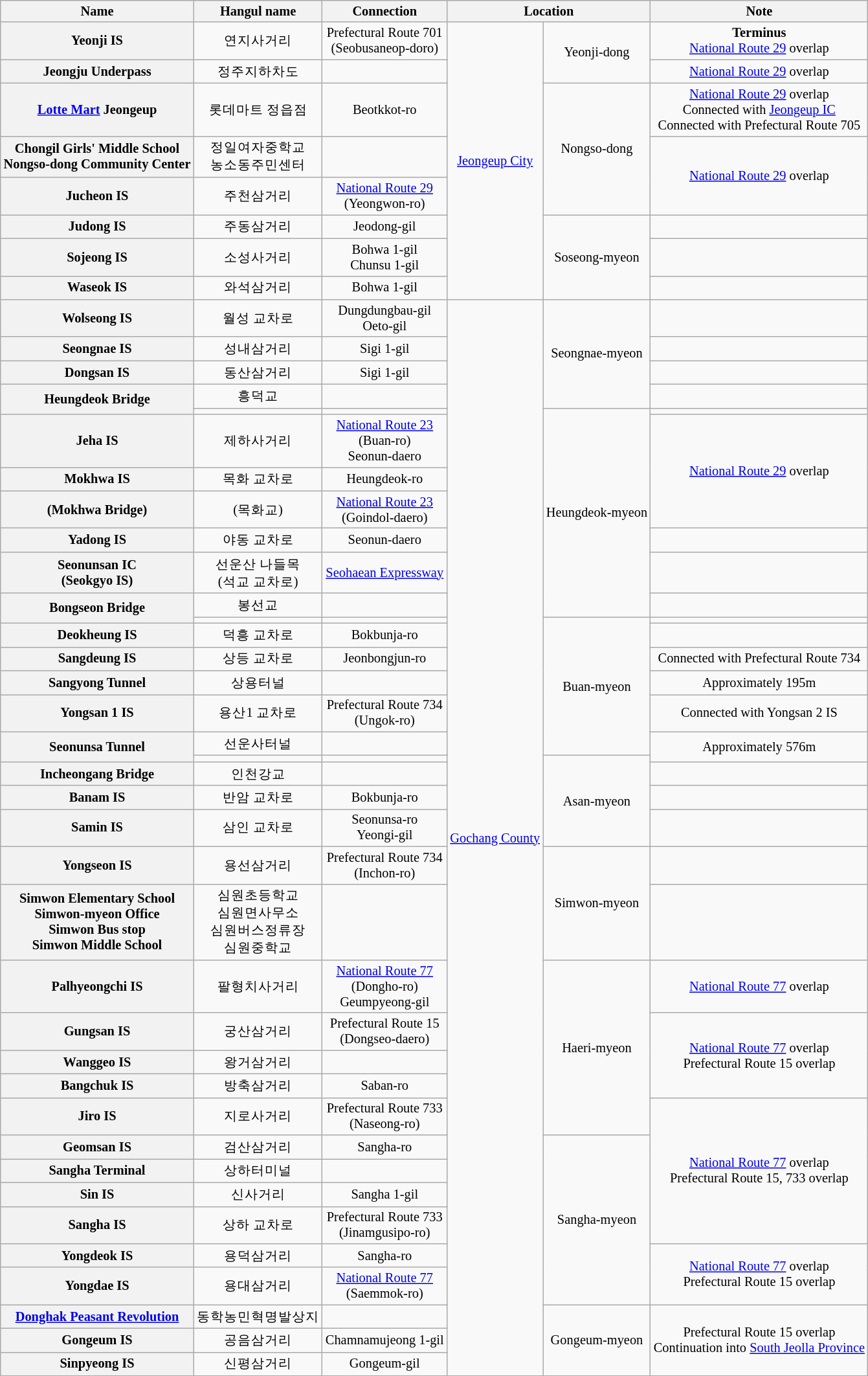<table class="wikitable" style="font-size: 85%; text-align: center;">
<tr>
<th>Name </th>
<th>Hangul name</th>
<th>Connection</th>
<th colspan="2">Location</th>
<th>Note</th>
</tr>
<tr>
<th>Yeonji IS</th>
<td>연지사거리</td>
<td>Prefectural Route 701 <br>(Seobusaneop-doro)</td>
<td rowspan=8><a href='#'>Jeongeup City</a></td>
<td rowspan=2>Yeonji-dong</td>
<td><strong>Terminus</strong><br><a href='#'>National Route 29</a> overlap</td>
</tr>
<tr>
<th>Jeongju Underpass</th>
<td>정주지하차도</td>
<td></td>
<td><a href='#'>National Route 29</a> overlap</td>
</tr>
<tr>
<th><a href='#'>Lotte Mart</a> Jeongeup</th>
<td>롯데마트 정읍점</td>
<td>Beotkkot-ro</td>
<td rowspan=3>Nongso-dong</td>
<td><a href='#'>National Route 29</a> overlap<br>Connected with <a href='#'>Jeongeup IC</a><br>Connected with Prefectural Route 705</td>
</tr>
<tr>
<th>Chongil Girls' Middle School<br>Nongso-dong Community Center</th>
<td>정일여자중학교<br>농소동주민센터</td>
<td></td>
<td rowspan=2><a href='#'>National Route 29</a> overlap</td>
</tr>
<tr>
<th>Jucheon IS</th>
<td>주천삼거리</td>
<td><a href='#'>National Route 29</a><br>(Yeongwon-ro)</td>
</tr>
<tr>
<th>Judong IS</th>
<td>주동삼거리</td>
<td>Jeodong-gil</td>
<td rowspan=3>Soseong-myeon</td>
<td></td>
</tr>
<tr>
<th>Sojeong IS</th>
<td>소성사거리</td>
<td>Bohwa 1-gil<br>Chunsu 1-gil</td>
<td></td>
</tr>
<tr>
<th>Waseok IS</th>
<td>와석삼거리</td>
<td>Bohwa 1-gil</td>
<td></td>
</tr>
<tr>
<th>Wolseong IS</th>
<td>월성 교차로</td>
<td>Dungdungbau-gil<br>Oeto-gil</td>
<td rowspan=37><a href='#'>Gochang County</a></td>
<td rowspan=4>Seongnae-myeon</td>
<td></td>
</tr>
<tr>
<th>Seongnae IS</th>
<td>성내삼거리</td>
<td>Sigi 1-gil</td>
<td></td>
</tr>
<tr>
<th>Dongsan IS</th>
<td>동산삼거리</td>
<td>Sigi 1-gil</td>
<td></td>
</tr>
<tr>
<th rowspan=2>Heungdeok Bridge</th>
<td>흥덕교</td>
<td></td>
<td></td>
</tr>
<tr>
<td></td>
<td></td>
<td rowspan=7>Heungdeok-myeon</td>
<td></td>
</tr>
<tr>
<th>Jeha IS</th>
<td>제하사거리</td>
<td><a href='#'>National Route 23</a><br>(Buan-ro)<br>Seonun-daero</td>
<td rowspan=3><a href='#'>National Route 29</a> overlap</td>
</tr>
<tr>
<th>Mokhwa IS</th>
<td>목화 교차로</td>
<td>Heungdeok-ro</td>
</tr>
<tr>
<th>(Mokhwa Bridge)</th>
<td>(목화교)</td>
<td><a href='#'>National Route 23</a><br>(Goindol-daero)</td>
</tr>
<tr>
<th>Yadong IS</th>
<td>야동 교차로</td>
<td>Seonun-daero</td>
<td></td>
</tr>
<tr>
<th>Seonunsan IC<br>(Seokgyo IS)</th>
<td>선운산 나들목<br>(석교 교차로)</td>
<td><a href='#'>Seohaean Expressway</a></td>
<td></td>
</tr>
<tr>
<th rowspan=2>Bongseon Bridge</th>
<td>봉선교</td>
<td></td>
<td></td>
</tr>
<tr>
<td></td>
<td></td>
<td rowspan=6>Buan-myeon</td>
<td></td>
</tr>
<tr>
<th>Deokheung IS</th>
<td>덕흥 교차로</td>
<td>Bokbunja-ro</td>
<td></td>
</tr>
<tr>
<th>Sangdeung IS</th>
<td>상등 교차로</td>
<td>Jeonbongjun-ro</td>
<td>Connected with Prefectural Route 734</td>
</tr>
<tr>
<th>Sangyong Tunnel</th>
<td>상용터널</td>
<td></td>
<td>Approximately 195m</td>
</tr>
<tr>
<th>Yongsan 1 IS</th>
<td>용산1 교차로</td>
<td>Prefectural Route 734<br>(Ungok-ro)</td>
<td>Connected with Yongsan 2 IS</td>
</tr>
<tr>
<th rowspan=2>Seonunsa Tunnel</th>
<td>선운사터널</td>
<td></td>
<td rowspan=2>Approximately 576m</td>
</tr>
<tr>
<td></td>
<td></td>
<td rowspan=4>Asan-myeon</td>
</tr>
<tr>
<th>Incheongang Bridge</th>
<td>인천강교</td>
<td></td>
<td></td>
</tr>
<tr>
<th>Banam IS</th>
<td>반암 교차로</td>
<td>Bokbunja-ro</td>
<td></td>
</tr>
<tr>
<th>Samin IS</th>
<td>삼인 교차로</td>
<td>Seonunsa-ro<br>Yeongi-gil</td>
<td></td>
</tr>
<tr>
<th>Yongseon IS</th>
<td>용선삼거리</td>
<td>Prefectural Route 734<br>(Inchon-ro)</td>
<td rowspan=2>Simwon-myeon</td>
<td></td>
</tr>
<tr>
<th>Simwon Elementary School<br>Simwon-myeon Office<br>Simwon Bus stop<br>Simwon Middle School</th>
<td>심원초등학교<br>심원면사무소<br>심원버스정류장<br>심원중학교</td>
<td></td>
<td></td>
</tr>
<tr>
<th>Palhyeongchi IS</th>
<td>팔형치사거리</td>
<td><a href='#'>National Route 77</a><br>(Dongho-ro)<br>Geumpyeong-gil</td>
<td rowspan=5>Haeri-myeon</td>
<td><a href='#'>National Route 77</a> overlap</td>
</tr>
<tr>
<th>Gungsan IS</th>
<td>궁산삼거리</td>
<td>Prefectural Route 15<br>(Dongseo-daero)</td>
<td rowspan=3><a href='#'>National Route 77</a> overlap<br>Prefectural Route 15 overlap</td>
</tr>
<tr>
<th>Wanggeo IS</th>
<td>왕거삼거리</td>
<td></td>
</tr>
<tr>
<th>Bangchuk IS</th>
<td>방축삼거리</td>
<td>Saban-ro</td>
</tr>
<tr>
<th>Jiro IS</th>
<td>지로사거리</td>
<td>Prefectural Route 733 <br>(Naseong-ro)</td>
<td rowspan=5><a href='#'>National Route 77</a> overlap<br>Prefectural Route 15, 733 overlap</td>
</tr>
<tr>
<th>Geomsan IS</th>
<td>검산삼거리</td>
<td>Sangha-ro</td>
<td rowspan=6>Sangha-myeon</td>
</tr>
<tr>
<th>Sangha Terminal</th>
<td>상하터미널</td>
<td></td>
</tr>
<tr>
<th>Sin IS</th>
<td>신사거리</td>
<td>Sangha 1-gil</td>
</tr>
<tr>
<th>Sangha IS</th>
<td>상하 교차로</td>
<td>Prefectural Route 733 <br>(Jinamgusipo-ro)</td>
</tr>
<tr>
<th>Yongdeok IS</th>
<td>용덕삼거리</td>
<td>Sangha-ro</td>
<td rowspan=2><a href='#'>National Route 77</a> overlap<br>Prefectural Route 15 overlap</td>
</tr>
<tr>
<th>Yongdae IS</th>
<td>용대삼거리</td>
<td><a href='#'>National Route 77</a><br>(Saemmok-ro)</td>
</tr>
<tr>
<th><a href='#'>Donghak Peasant Revolution</a></th>
<td>동학농민혁명발상지</td>
<td></td>
<td rowspan=3>Gongeum-myeon</td>
<td rowspan=3>Prefectural Route 15 overlap<br>Continuation into <a href='#'>South Jeolla Province</a></td>
</tr>
<tr>
<th>Gongeum IS</th>
<td>공음삼거리</td>
<td>Chamnamujeong 1-gil</td>
</tr>
<tr>
<th>Sinpyeong IS</th>
<td>신평삼거리</td>
<td>Gongeum-gil</td>
</tr>
<tr>
</tr>
</table>
